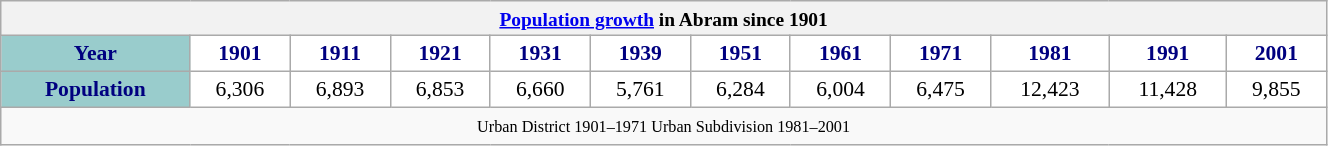<table class="wikitable" style="font-size:90%;width:70%;border:0px;text-align:center;line-height:120%;">
<tr>
<th colspan="13" style="text-align:center;font-size:90%;"><a href='#'>Population growth</a> in Abram since 1901</th>
</tr>
<tr>
<th style="background: #99CCCC; color: #000080" height="17">Year</th>
<th style="background: #FFFFFF; color:#000080;">1901</th>
<th style="background: #FFFFFF; color:#000080;">1911</th>
<th style="background: #FFFFFF; color:#000080;">1921</th>
<th style="background: #FFFFFF; color:#000080;">1931</th>
<th style="background: #FFFFFF; color:#000080;">1939</th>
<th style="background: #FFFFFF; color:#000080;">1951</th>
<th style="background: #FFFFFF; color:#000080;">1961</th>
<th style="background: #FFFFFF; color:#000080;">1971</th>
<th style="background: #FFFFFF; color:#000080;">1981</th>
<th style="background: #FFFFFF; color:#000080;">1991</th>
<th style="background: #FFFFFF; color:#000080;">2001</th>
</tr>
<tr Align="center">
<th style="background: #99CCCC; color: #000080" height="17">Population</th>
<td style="background: #FFFFFF; color: black;">6,306</td>
<td style="background: #FFFFFF; color: black;">6,893</td>
<td style="background: #FFFFFF; color: black;">6,853</td>
<td style="background: #FFFFFF; color: black;">6,660</td>
<td style="background: #FFFFFF; color: black;">5,761</td>
<td style="background: #FFFFFF; color: black;">6,284</td>
<td style="background: #FFFFFF; color: black;">6,004</td>
<td style="background: #FFFFFF; color: black;">6,475</td>
<td style="background: #FFFFFF; color: black;">12,423</td>
<td style="background: #FFFFFF; color: black;">11,428</td>
<td style="background: #FFFFFF; color: black;">9,855</td>
</tr>
<tr>
<td colspan="13" style="text-align:center;font-size:90%;"><small>Urban District 1901–1971  Urban Subdivision 1981–2001</small></td>
</tr>
</table>
